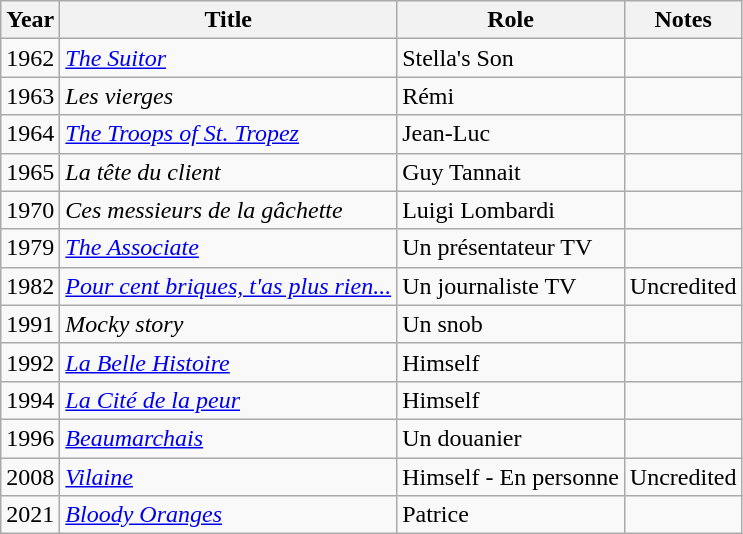<table class="wikitable">
<tr>
<th>Year</th>
<th>Title</th>
<th>Role</th>
<th>Notes</th>
</tr>
<tr>
<td>1962</td>
<td><em><a href='#'>The Suitor</a></em></td>
<td>Stella's Son</td>
<td></td>
</tr>
<tr>
<td>1963</td>
<td><em>Les vierges</em></td>
<td>Rémi</td>
<td></td>
</tr>
<tr>
<td>1964</td>
<td><em><a href='#'>The Troops of St. Tropez</a></em></td>
<td>Jean-Luc</td>
<td></td>
</tr>
<tr>
<td>1965</td>
<td><em>La tête du client</em></td>
<td>Guy Tannait</td>
<td></td>
</tr>
<tr>
<td>1970</td>
<td><em>Ces messieurs de la gâchette</em></td>
<td>Luigi Lombardi</td>
<td></td>
</tr>
<tr>
<td>1979</td>
<td><em><a href='#'>The Associate</a></em></td>
<td>Un présentateur TV</td>
<td></td>
</tr>
<tr>
<td>1982</td>
<td><em><a href='#'>Pour cent briques, t'as plus rien...</a></em></td>
<td>Un journaliste TV</td>
<td>Uncredited</td>
</tr>
<tr>
<td>1991</td>
<td><em>Mocky story</em></td>
<td>Un snob</td>
<td></td>
</tr>
<tr>
<td>1992</td>
<td><em><a href='#'>La Belle Histoire</a></em></td>
<td>Himself</td>
<td></td>
</tr>
<tr>
<td>1994</td>
<td><em><a href='#'>La Cité de la peur</a></em></td>
<td>Himself</td>
<td></td>
</tr>
<tr>
<td>1996</td>
<td><em><a href='#'>Beaumarchais</a></em></td>
<td>Un douanier</td>
<td></td>
</tr>
<tr>
<td>2008</td>
<td><em><a href='#'>Vilaine</a></em></td>
<td>Himself - En personne</td>
<td>Uncredited</td>
</tr>
<tr>
<td>2021</td>
<td><em><a href='#'>Bloody Oranges</a></em></td>
<td>Patrice</td>
<td></td>
</tr>
</table>
